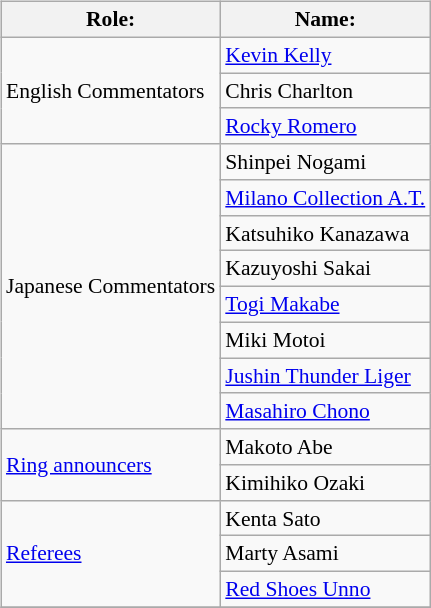<table class=wikitable style="font-size:90%; margin: 0.5em 0 0.5em 1em; float: right; clear: right;">
<tr>
<th>Role:</th>
<th>Name:</th>
</tr>
<tr>
<td rowspan="3">English Commentators</td>
<td><a href='#'>Kevin Kelly</a></td>
</tr>
<tr>
<td>Chris Charlton</td>
</tr>
<tr>
<td><a href='#'>Rocky Romero</a></td>
</tr>
<tr>
<td rowspan=8>Japanese Commentators</td>
<td>Shinpei Nogami</td>
</tr>
<tr>
<td><a href='#'>Milano Collection A.T.</a></td>
</tr>
<tr>
<td>Katsuhiko Kanazawa</td>
</tr>
<tr>
<td>Kazuyoshi Sakai</td>
</tr>
<tr>
<td><a href='#'>Togi Makabe</a></td>
</tr>
<tr>
<td>Miki Motoi</td>
</tr>
<tr>
<td><a href='#'>Jushin Thunder Liger</a></td>
</tr>
<tr>
<td><a href='#'>Masahiro Chono</a></td>
</tr>
<tr>
<td rowspan=2><a href='#'>Ring announcers</a></td>
<td>Makoto Abe</td>
</tr>
<tr>
<td>Kimihiko Ozaki</td>
</tr>
<tr>
<td rowspan="3"><a href='#'>Referees</a></td>
<td>Kenta Sato</td>
</tr>
<tr>
<td>Marty Asami</td>
</tr>
<tr>
<td><a href='#'>Red Shoes Unno</a></td>
</tr>
<tr>
</tr>
</table>
